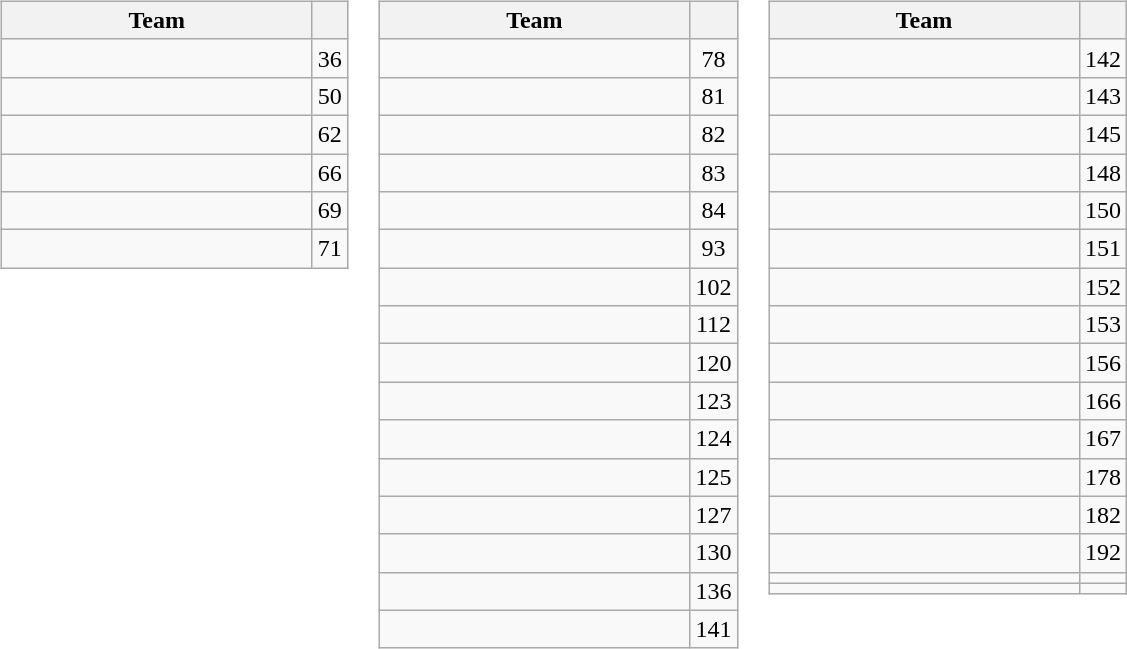<table>
<tr style="vertical-align: top;">
<td><br><table class="wikitable">
<tr>
<th style="width: 200px;">Team</th>
<th></th>
</tr>
<tr>
<td></td>
<td style="text-align: center;">36</td>
</tr>
<tr>
<td></td>
<td style="text-align: center;">50</td>
</tr>
<tr>
<td></td>
<td style="text-align: center;">62</td>
</tr>
<tr>
<td></td>
<td style="text-align: center;">66</td>
</tr>
<tr>
<td></td>
<td style="text-align: center;">69</td>
</tr>
<tr>
<td></td>
<td style="text-align: center;">71</td>
</tr>
</table>
</td>
<td><br><table class="wikitable">
<tr>
<th style="width: 200px;">Team</th>
<th></th>
</tr>
<tr>
<td></td>
<td style="text-align: center;">78</td>
</tr>
<tr>
<td></td>
<td style="text-align: center;">81</td>
</tr>
<tr>
<td></td>
<td style="text-align: center;">82</td>
</tr>
<tr>
<td></td>
<td style="text-align: center;">83</td>
</tr>
<tr>
<td></td>
<td style="text-align: center;">84</td>
</tr>
<tr>
<td></td>
<td style="text-align: center;">93</td>
</tr>
<tr>
<td></td>
<td style="text-align: center;">102</td>
</tr>
<tr>
<td></td>
<td style="text-align: center;">112</td>
</tr>
<tr>
<td></td>
<td style="text-align: center;">120</td>
</tr>
<tr>
<td></td>
<td style="text-align: center;">123</td>
</tr>
<tr>
<td></td>
<td style="text-align: center;">124</td>
</tr>
<tr>
<td></td>
<td style="text-align: center;">125</td>
</tr>
<tr>
<td></td>
<td style="text-align: center;">127</td>
</tr>
<tr>
<td></td>
<td style="text-align: center;">130</td>
</tr>
<tr>
<td></td>
<td style="text-align: center;">136</td>
</tr>
<tr>
<td></td>
<td style="text-align: center;">141</td>
</tr>
</table>
</td>
<td><br><table class="wikitable">
<tr>
<th style="width: 200px;">Team</th>
<th></th>
</tr>
<tr>
<td></td>
<td style="text-align: center;">142</td>
</tr>
<tr>
<td></td>
<td style="text-align: center;">143</td>
</tr>
<tr>
<td></td>
<td style="text-align: center;">145</td>
</tr>
<tr>
<td></td>
<td style="text-align: center;">148</td>
</tr>
<tr>
<td></td>
<td style="text-align: center;">150</td>
</tr>
<tr>
<td></td>
<td style="text-align: center;">151</td>
</tr>
<tr>
<td></td>
<td style="text-align: center;">152</td>
</tr>
<tr>
<td></td>
<td style="text-align: center;">153</td>
</tr>
<tr>
<td></td>
<td style="text-align: center;">156</td>
</tr>
<tr>
<td></td>
<td style="text-align: center;">166</td>
</tr>
<tr>
<td></td>
<td style="text-align: center;">167</td>
</tr>
<tr>
<td></td>
<td style="text-align: center;">178</td>
</tr>
<tr>
<td></td>
<td style="text-align: center;">182</td>
</tr>
<tr>
<td></td>
<td style="text-align: center;">192</td>
</tr>
<tr>
<td></td>
<td style="text-align: center;"></td>
</tr>
<tr>
<td></td>
<td style="text-align: center;"></td>
</tr>
</table>
</td>
</tr>
</table>
